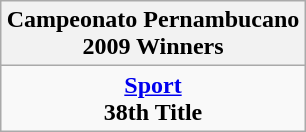<table class="wikitable" style="text-align: center; margin: 0 auto;">
<tr>
<th>Campeonato Pernambucano<br>2009 Winners</th>
</tr>
<tr>
<td><strong><a href='#'>Sport</a></strong><br><strong>38th Title</strong></td>
</tr>
</table>
